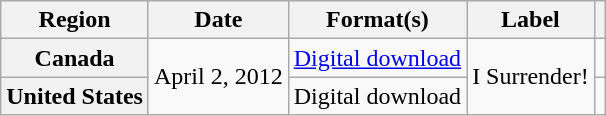<table class="wikitable plainrowheaders">
<tr>
<th scope="col">Region</th>
<th scope="col">Date</th>
<th scope="col">Format(s)</th>
<th scope="col">Label</th>
<th scope="col"></th>
</tr>
<tr>
<th scope="row">Canada</th>
<td rowspan="2">April 2, 2012</td>
<td><a href='#'>Digital download</a></td>
<td rowspan="2">I Surrender!</td>
<td align="center"></td>
</tr>
<tr>
<th scope="row">United States</th>
<td>Digital download</td>
<td align="center"></td>
</tr>
</table>
